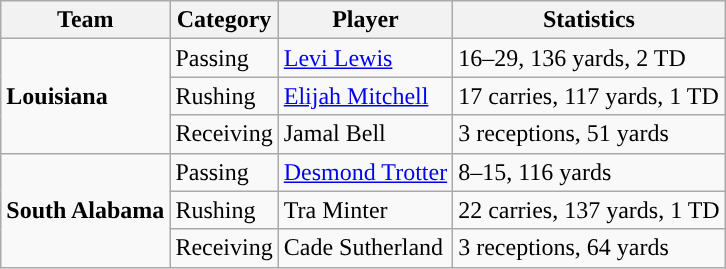<table class="wikitable" style="float: left;">
<tr>
<th>Team</th>
<th>Category</th>
<th>Player</th>
<th>Statistics</th>
</tr>
<tr>
<td rowspan=3><strong>Louisiana</strong></td>
<td>Passing</td>
<td><a href='#'>Levi Lewis</a></td>
<td>16–29, 136 yards, 2 TD</td>
</tr>
<tr>
<td>Rushing</td>
<td><a href='#'>Elijah Mitchell</a></td>
<td>17 carries, 117 yards, 1 TD</td>
</tr>
<tr>
<td>Receiving</td>
<td>Jamal Bell</td>
<td>3 receptions, 51 yards</td>
</tr>
<tr>
<td rowspan=3><strong>South Alabama</strong></td>
<td>Passing</td>
<td><a href='#'>Desmond Trotter</a></td>
<td>8–15, 116 yards</td>
</tr>
<tr>
<td>Rushing</td>
<td>Tra Minter</td>
<td>22 carries, 137 yards, 1 TD</td>
</tr>
<tr>
<td>Receiving</td>
<td>Cade Sutherland</td>
<td>3 receptions, 64 yards</td>
</tr>
</table>
